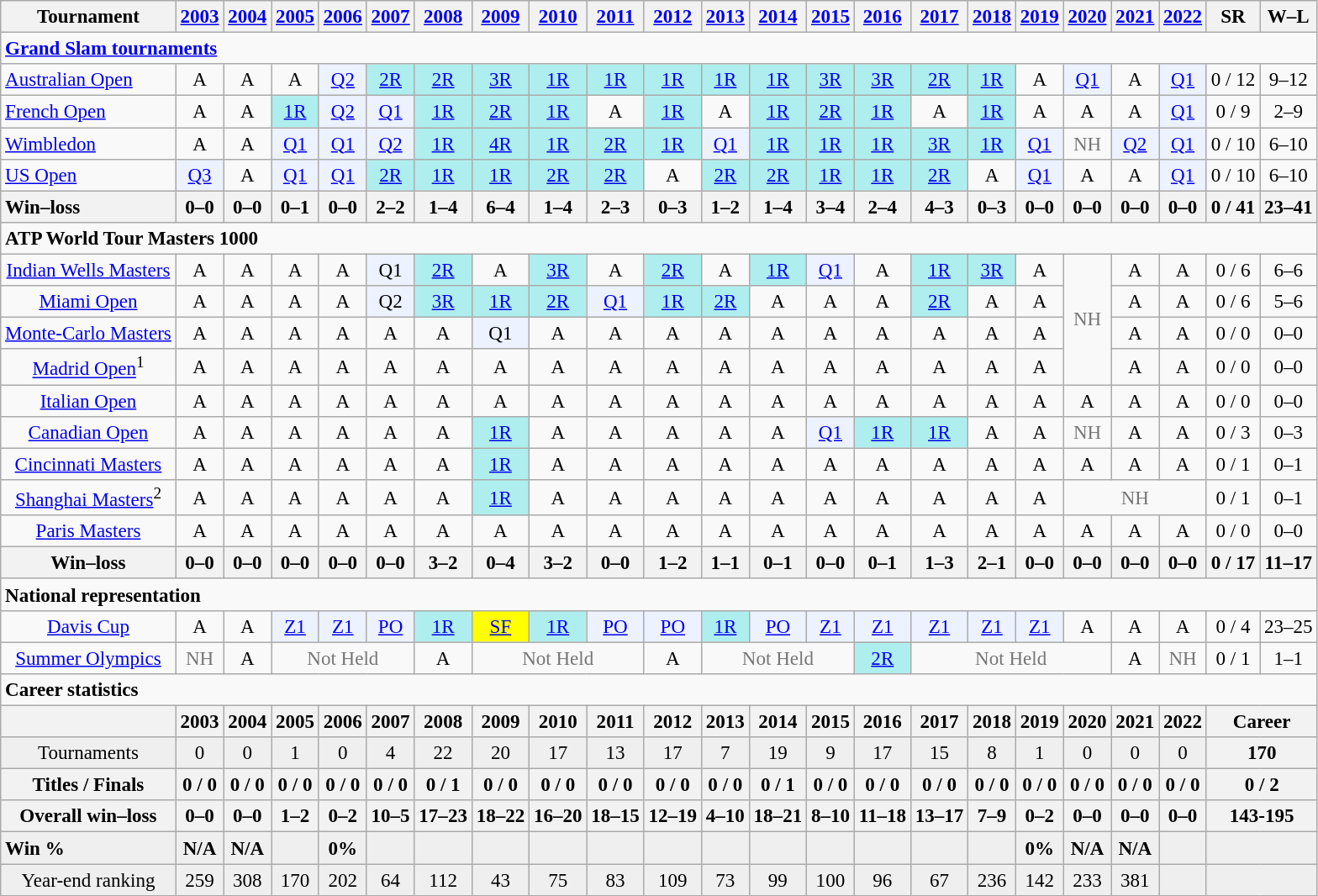<table class="wikitable" style="text-align:center;font-size:96%">
<tr>
<th>Tournament</th>
<th><a href='#'>2003</a></th>
<th><a href='#'>2004</a></th>
<th><a href='#'>2005</a></th>
<th><a href='#'>2006</a></th>
<th><a href='#'>2007</a></th>
<th><a href='#'>2008</a></th>
<th><a href='#'>2009</a></th>
<th><a href='#'>2010</a></th>
<th><a href='#'>2011</a></th>
<th><a href='#'>2012</a></th>
<th><a href='#'>2013</a></th>
<th><a href='#'>2014</a></th>
<th><a href='#'>2015</a></th>
<th><a href='#'>2016</a></th>
<th><a href='#'>2017</a></th>
<th><a href='#'>2018</a></th>
<th><a href='#'>2019</a></th>
<th><a href='#'>2020</a></th>
<th><a href='#'>2021</a></th>
<th><a href='#'>2022</a></th>
<th>SR</th>
<th>W–L</th>
</tr>
<tr>
<td colspan="23" align="left"><a href='#'><strong>Grand Slam tournaments</strong></a></td>
</tr>
<tr>
<td align="left"><a href='#'>Australian Open</a></td>
<td>A</td>
<td>A</td>
<td>A</td>
<td bgcolor=ecf2ff><a href='#'>Q2</a></td>
<td bgcolor="afeeee"><a href='#'>2R</a></td>
<td bgcolor="afeeee"><a href='#'>2R</a></td>
<td bgcolor="afeeee"><a href='#'>3R</a></td>
<td bgcolor="afeeee"><a href='#'>1R</a></td>
<td bgcolor="afeeee"><a href='#'>1R</a></td>
<td bgcolor="afeeee"><a href='#'>1R</a></td>
<td bgcolor="afeeee"><a href='#'>1R</a></td>
<td bgcolor="afeeee"><a href='#'>1R</a></td>
<td bgcolor="afeeee"><a href='#'>3R</a></td>
<td bgcolor="afeeee"><a href='#'>3R</a></td>
<td bgcolor="afeeee"><a href='#'>2R</a></td>
<td bgcolor="afeeee"><a href='#'>1R</a></td>
<td>A</td>
<td bgcolor=ecf2ff><a href='#'>Q1</a></td>
<td>A</td>
<td bgcolor=ecf2ff><a href='#'>Q1</a></td>
<td>0 / 12</td>
<td>9–12</td>
</tr>
<tr>
<td align="left"><a href='#'>French Open</a></td>
<td>A</td>
<td>A</td>
<td bgcolor="afeeee"><a href='#'>1R</a></td>
<td bgcolor=ecf2ff><a href='#'>Q2</a></td>
<td bgcolor=ecf2ff><a href='#'>Q1</a></td>
<td bgcolor="afeeee"><a href='#'>1R</a></td>
<td bgcolor="afeeee"><a href='#'>2R</a></td>
<td bgcolor="afeeee"><a href='#'>1R</a></td>
<td>A</td>
<td bgcolor="afeeee"><a href='#'>1R</a></td>
<td>A</td>
<td bgcolor="afeeee"><a href='#'>1R</a></td>
<td bgcolor="afeeee"><a href='#'>2R</a></td>
<td bgcolor="afeeee"><a href='#'>1R</a></td>
<td>A</td>
<td bgcolor="afeeee"><a href='#'>1R</a></td>
<td>A</td>
<td>A</td>
<td>A</td>
<td bgcolor=ecf2ff><a href='#'>Q1</a></td>
<td>0 / 9</td>
<td>2–9</td>
</tr>
<tr>
<td align="left"><a href='#'>Wimbledon</a></td>
<td>A</td>
<td>A</td>
<td bgcolor=ecf2ff><a href='#'>Q1</a></td>
<td bgcolor=ecf2ff><a href='#'>Q1</a></td>
<td bgcolor=ecf2ff><a href='#'>Q2</a></td>
<td bgcolor="afeeee"><a href='#'>1R</a></td>
<td bgcolor="afeeee"><a href='#'>4R</a></td>
<td bgcolor="afeeee"><a href='#'>1R</a></td>
<td bgcolor="afeeee"><a href='#'>2R</a></td>
<td bgcolor="afeeee"><a href='#'>1R</a></td>
<td bgcolor=ecf2ff><a href='#'>Q1</a></td>
<td bgcolor="afeeee"><a href='#'>1R</a></td>
<td bgcolor="afeeee"><a href='#'>1R</a></td>
<td bgcolor="afeeee"><a href='#'>1R</a></td>
<td bgcolor="afeeee"><a href='#'>3R</a></td>
<td bgcolor="afeeee"><a href='#'>1R</a></td>
<td bgcolor=ecf2ff><a href='#'>Q1</a></td>
<td style="color:#767676">NH</td>
<td style=background:#ecf2ff><a href='#'>Q2</a></td>
<td style=background:#ecf2ff><a href='#'>Q1</a></td>
<td>0 / 10</td>
<td>6–10</td>
</tr>
<tr>
<td align="left"><a href='#'>US Open</a></td>
<td bgcolor=ecf2ff><a href='#'>Q3</a></td>
<td>A</td>
<td bgcolor=ecf2ff><a href='#'>Q1</a></td>
<td bgcolor=ecf2ff><a href='#'>Q1</a></td>
<td bgcolor="afeeee"><a href='#'>2R</a></td>
<td bgcolor="afeeee"><a href='#'>1R</a></td>
<td bgcolor="afeeee"><a href='#'>1R</a></td>
<td bgcolor="afeeee"><a href='#'>2R</a></td>
<td bgcolor="afeeee"><a href='#'>2R</a></td>
<td>A</td>
<td bgcolor="afeeee"><a href='#'>2R</a></td>
<td bgcolor="afeeee"><a href='#'>2R</a></td>
<td bgcolor="afeeee"><a href='#'>1R</a></td>
<td bgcolor="afeeee"><a href='#'>1R</a></td>
<td bgcolor="afeeee"><a href='#'>2R</a></td>
<td>A</td>
<td bgcolor=ecf2ff><a href='#'>Q1</a></td>
<td>A</td>
<td>A</td>
<td bgcolor=ecf2ff><a href='#'>Q1</a></td>
<td>0 / 10</td>
<td>6–10</td>
</tr>
<tr>
<th style="text-align:left">Win–loss</th>
<th>0–0</th>
<th>0–0</th>
<th>0–1</th>
<th>0–0</th>
<th>2–2</th>
<th>1–4</th>
<th>6–4</th>
<th>1–4</th>
<th>2–3</th>
<th>0–3</th>
<th>1–2</th>
<th>1–4</th>
<th>3–4</th>
<th>2–4</th>
<th>4–3</th>
<th>0–3</th>
<th>0–0</th>
<th>0–0</th>
<th>0–0</th>
<th>0–0</th>
<th>0 / 41</th>
<th>23–41</th>
</tr>
<tr>
<td colspan="23" align="left"><strong>ATP World Tour Masters 1000</strong></td>
</tr>
<tr>
<td><a href='#'>Indian Wells Masters</a></td>
<td>A</td>
<td>A</td>
<td>A</td>
<td>A</td>
<td bgcolor=ecf2ff>Q1</td>
<td bgcolor="afeeee"><a href='#'>2R</a></td>
<td>A</td>
<td bgcolor="afeeee"><a href='#'>3R</a></td>
<td>A</td>
<td bgcolor="afeeee"><a href='#'>2R</a></td>
<td>A</td>
<td bgcolor="afeeee"><a href='#'>1R</a></td>
<td bgcolor=ecf2ff><a href='#'>Q1</a></td>
<td>A</td>
<td bgcolor="afeeee"><a href='#'>1R</a></td>
<td bgcolor="afeeee"><a href='#'>3R</a></td>
<td>A</td>
<td rowspan="4" style="color:#767676">NH</td>
<td>A</td>
<td>A</td>
<td>0 / 6</td>
<td>6–6</td>
</tr>
<tr>
<td><a href='#'>Miami Open</a></td>
<td>A</td>
<td>A</td>
<td>A</td>
<td>A</td>
<td bgcolor=ecf2ff>Q2</td>
<td bgcolor="afeeee"><a href='#'>3R</a></td>
<td bgcolor="afeeee"><a href='#'>1R</a></td>
<td bgcolor="afeeee"><a href='#'>2R</a></td>
<td bgcolor=ecf2ff><a href='#'>Q1</a></td>
<td bgcolor="afeeee"><a href='#'>1R</a></td>
<td bgcolor="afeeee"><a href='#'>2R</a></td>
<td>A</td>
<td>A</td>
<td>A</td>
<td bgcolor="afeeee"><a href='#'>2R</a></td>
<td>A</td>
<td>A</td>
<td>A</td>
<td>A</td>
<td>0 / 6</td>
<td>5–6</td>
</tr>
<tr>
<td><a href='#'>Monte-Carlo Masters</a></td>
<td>A</td>
<td>A</td>
<td>A</td>
<td>A</td>
<td>A</td>
<td>A</td>
<td bgcolor=ecf2ff>Q1</td>
<td>A</td>
<td>A</td>
<td>A</td>
<td>A</td>
<td>A</td>
<td>A</td>
<td>A</td>
<td>A</td>
<td>A</td>
<td>A</td>
<td>A</td>
<td>A</td>
<td>0 / 0</td>
<td>0–0</td>
</tr>
<tr>
<td><a href='#'>Madrid Open</a><sup>1</sup></td>
<td>A</td>
<td>A</td>
<td>A</td>
<td>A</td>
<td>A</td>
<td>A</td>
<td>A</td>
<td>A</td>
<td>A</td>
<td>A</td>
<td>A</td>
<td>A</td>
<td>A</td>
<td>A</td>
<td>A</td>
<td>A</td>
<td>A</td>
<td>A</td>
<td>A</td>
<td>0 / 0</td>
<td>0–0</td>
</tr>
<tr>
<td><a href='#'>Italian Open</a></td>
<td>A</td>
<td>A</td>
<td>A</td>
<td>A</td>
<td>A</td>
<td>A</td>
<td>A</td>
<td>A</td>
<td>A</td>
<td>A</td>
<td>A</td>
<td>A</td>
<td>A</td>
<td>A</td>
<td>A</td>
<td>A</td>
<td>A</td>
<td>A</td>
<td>A</td>
<td>A</td>
<td>0 / 0</td>
<td>0–0</td>
</tr>
<tr>
<td><a href='#'>Canadian Open</a></td>
<td>A</td>
<td>A</td>
<td>A</td>
<td>A</td>
<td>A</td>
<td>A</td>
<td bgcolor="afeeee"><a href='#'>1R</a></td>
<td>A</td>
<td>A</td>
<td>A</td>
<td>A</td>
<td>A</td>
<td bgcolor=ecf2ff><a href='#'>Q1</a></td>
<td bgcolor="afeeee"><a href='#'>1R</a></td>
<td bgcolor="afeeee"><a href='#'>1R</a></td>
<td>A</td>
<td>A</td>
<td style="color:#767676">NH</td>
<td>A</td>
<td>A</td>
<td>0 / 3</td>
<td>0–3</td>
</tr>
<tr>
<td><a href='#'>Cincinnati Masters</a></td>
<td>A</td>
<td>A</td>
<td>A</td>
<td>A</td>
<td>A</td>
<td>A</td>
<td bgcolor="afeeee"><a href='#'>1R</a></td>
<td>A</td>
<td>A</td>
<td>A</td>
<td>A</td>
<td>A</td>
<td>A</td>
<td>A</td>
<td>A</td>
<td>A</td>
<td>A</td>
<td>A</td>
<td>A</td>
<td>A</td>
<td>0 / 1</td>
<td>0–1</td>
</tr>
<tr>
<td><a href='#'>Shanghai Masters</a><sup>2</sup></td>
<td>A</td>
<td>A</td>
<td>A</td>
<td>A</td>
<td>A</td>
<td>A</td>
<td bgcolor="afeeee"><a href='#'>1R</a></td>
<td>A</td>
<td>A</td>
<td>A</td>
<td>A</td>
<td>A</td>
<td>A</td>
<td>A</td>
<td>A</td>
<td>A</td>
<td>A</td>
<td colspan="3" style="color:#767676">NH</td>
<td>0 / 1</td>
<td>0–1</td>
</tr>
<tr>
<td><a href='#'>Paris Masters</a></td>
<td>A</td>
<td>A</td>
<td>A</td>
<td>A</td>
<td>A</td>
<td>A</td>
<td>A</td>
<td>A</td>
<td>A</td>
<td>A</td>
<td>A</td>
<td>A</td>
<td>A</td>
<td>A</td>
<td>A</td>
<td>A</td>
<td>A</td>
<td>A</td>
<td>A</td>
<td>A</td>
<td>0 / 0</td>
<td>0–0</td>
</tr>
<tr>
<th>Win–loss</th>
<th>0–0</th>
<th>0–0</th>
<th>0–0</th>
<th>0–0</th>
<th>0–0</th>
<th>3–2</th>
<th>0–4</th>
<th>3–2</th>
<th>0–0</th>
<th>1–2</th>
<th>1–1</th>
<th>0–1</th>
<th>0–0</th>
<th>0–1</th>
<th>1–3</th>
<th>2–1</th>
<th>0–0</th>
<th>0–0</th>
<th>0–0</th>
<th>0–0</th>
<th>0 / 17</th>
<th>11–17</th>
</tr>
<tr>
<td colspan="23" align="left"><strong>National representation</strong></td>
</tr>
<tr>
<td><a href='#'>Davis Cup</a></td>
<td>A</td>
<td>A</td>
<td bgcolor=ecf2ff><a href='#'>Z1</a></td>
<td bgcolor=ecf2ff><a href='#'>Z1</a></td>
<td bgcolor=ecf2ff><a href='#'>PO</a></td>
<td bgcolor="afeeee"><a href='#'>1R</a></td>
<td bgcolor=ffff00><a href='#'>SF</a></td>
<td bgcolor="afeeee"><a href='#'>1R</a></td>
<td bgcolor=ecf2ff><a href='#'>PO</a></td>
<td bgcolor=ecf2ff><a href='#'>PO</a></td>
<td bgcolor="afeeee"><a href='#'>1R</a></td>
<td bgcolor=ecf2ff><a href='#'>PO</a></td>
<td bgcolor=ecf2ff><a href='#'>Z1</a></td>
<td bgcolor=ecf2ff><a href='#'>Z1</a></td>
<td bgcolor=ecf2ff><a href='#'>Z1</a></td>
<td bgcolor=ecf2ff><a href='#'>Z1</a></td>
<td bgcolor=ecf2ff><a href='#'>Z1</a></td>
<td>A</td>
<td>A</td>
<td>A</td>
<td>0 / 4</td>
<td>23–25</td>
</tr>
<tr>
<td><a href='#'>Summer Olympics</a></td>
<td style="color:#767676">NH</td>
<td>A</td>
<td colspan="3" style="color:#767676">Not Held</td>
<td>A</td>
<td colspan="3" style="color:#767676">Not Held</td>
<td>A</td>
<td colspan="3" style="color:#767676">Not Held</td>
<td bgcolor="afeeee"><a href='#'>2R</a></td>
<td colspan="4" style="color:#767676">Not Held</td>
<td>A</td>
<td style="color:#767676">NH</td>
<td>0 / 1</td>
<td>1–1</td>
</tr>
<tr>
<td colspan="23" align="left"><strong>Career statistics</strong></td>
</tr>
<tr>
<th></th>
<th>2003</th>
<th>2004</th>
<th>2005</th>
<th>2006</th>
<th>2007</th>
<th>2008</th>
<th>2009</th>
<th>2010</th>
<th>2011</th>
<th>2012</th>
<th>2013</th>
<th>2014</th>
<th>2015</th>
<th>2016</th>
<th>2017</th>
<th>2018</th>
<th>2019</th>
<th>2020</th>
<th>2021</th>
<th>2022</th>
<th colspan="2">Career</th>
</tr>
<tr bgcolor="efefef">
<td>Tournaments</td>
<td>0</td>
<td>0</td>
<td>1</td>
<td>0</td>
<td>4</td>
<td>22</td>
<td>20</td>
<td>17</td>
<td>13</td>
<td>17</td>
<td>7</td>
<td>19</td>
<td>9</td>
<td>17</td>
<td>15</td>
<td>8</td>
<td>1</td>
<td>0</td>
<td>0</td>
<td>0</td>
<th colspan="2">170</th>
</tr>
<tr>
<th>Titles / Finals</th>
<th>0 / 0</th>
<th>0 / 0</th>
<th>0 / 0</th>
<th>0 / 0</th>
<th>0 / 0</th>
<th>0 / 1</th>
<th>0 / 0</th>
<th>0 / 0</th>
<th>0 / 0</th>
<th>0 / 0</th>
<th>0 / 0</th>
<th>0 / 1</th>
<th>0 / 0</th>
<th>0 / 0</th>
<th>0 / 0</th>
<th>0 / 0</th>
<th>0 / 0</th>
<th>0 / 0</th>
<th>0 / 0</th>
<th>0 / 0</th>
<th colspan="2">0 / 2</th>
</tr>
<tr>
<th>Overall win–loss</th>
<th>0–0</th>
<th>0–0</th>
<th>1–2</th>
<th>0–2</th>
<th>10–5</th>
<th>17–23</th>
<th>18–22</th>
<th>16–20</th>
<th>18–15</th>
<th>12–19</th>
<th>4–10</th>
<th>18–21</th>
<th>8–10</th>
<th>11–18</th>
<th>13–17</th>
<th>7–9</th>
<th>0–2</th>
<th>0–0</th>
<th>0–0</th>
<th>0–0</th>
<th colspan="2">143-195</th>
</tr>
<tr style="font-weight:bold;background:#efefef;">
<td style=text-align:left>Win %</td>
<td>N/A</td>
<td>N/A</td>
<td></td>
<td>0%</td>
<td></td>
<td></td>
<td></td>
<td></td>
<td></td>
<td></td>
<td></td>
<td></td>
<td></td>
<td></td>
<td></td>
<td></td>
<td>0%</td>
<td>N/A</td>
<td>N/A</td>
<td></td>
<td colspan=3></td>
</tr>
<tr bgcolor="efefef">
<td>Year-end ranking</td>
<td>259</td>
<td>308</td>
<td>170</td>
<td>202</td>
<td>64</td>
<td>112</td>
<td>43</td>
<td>75</td>
<td>83</td>
<td>109</td>
<td>73</td>
<td>99</td>
<td>100</td>
<td>96</td>
<td>67</td>
<td>236</td>
<td>142</td>
<td>233</td>
<td>381</td>
<td></td>
<td colspan="2"><strong></strong></td>
</tr>
</table>
